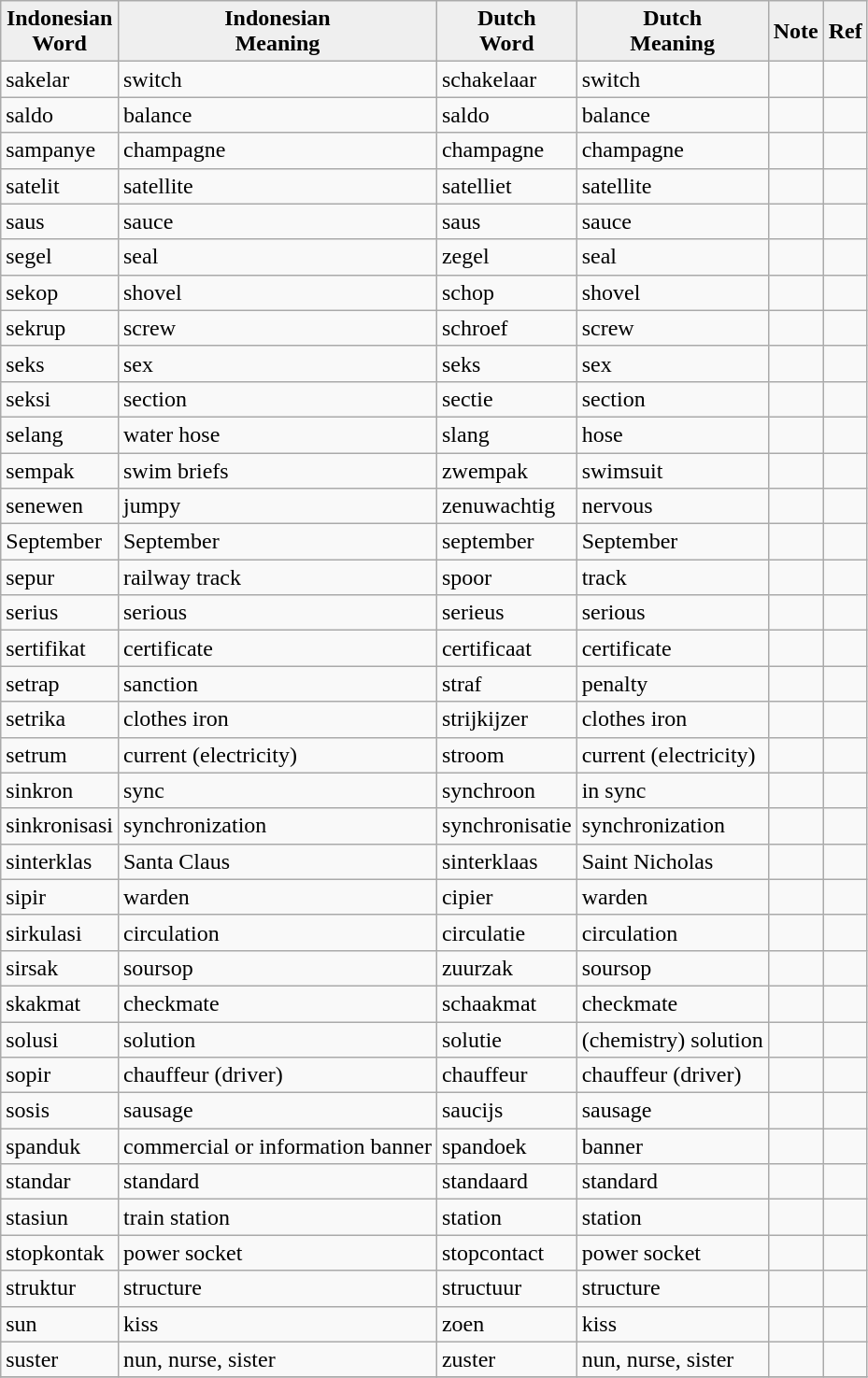<table class="wikitable">
<tr>
<th style="background:#efefef;">Indonesian <br>Word</th>
<th style="background:#efefef;">Indonesian <br>Meaning</th>
<th style="background:#efefef;">Dutch <br>Word</th>
<th style="background:#efefef;">Dutch <br>Meaning</th>
<th style="background:#efefef;">Note</th>
<th style="background:#efefef;">Ref</th>
</tr>
<tr>
<td>sakelar</td>
<td>switch</td>
<td>schakelaar</td>
<td>switch</td>
<td></td>
<td></td>
</tr>
<tr>
<td>saldo</td>
<td>balance</td>
<td>saldo</td>
<td>balance</td>
<td></td>
<td></td>
</tr>
<tr>
<td>sampanye</td>
<td>champagne</td>
<td>champagne</td>
<td>champagne</td>
<td></td>
<td></td>
</tr>
<tr>
<td>satelit</td>
<td>satellite</td>
<td>satelliet</td>
<td>satellite</td>
<td></td>
<td></td>
</tr>
<tr>
<td>saus</td>
<td>sauce</td>
<td>saus</td>
<td>sauce</td>
<td></td>
<td></td>
</tr>
<tr>
<td>segel</td>
<td>seal</td>
<td>zegel</td>
<td>seal</td>
<td></td>
<td></td>
</tr>
<tr>
<td>sekop</td>
<td>shovel</td>
<td>schop</td>
<td>shovel</td>
<td></td>
<td></td>
</tr>
<tr>
<td>sekrup</td>
<td>screw</td>
<td>schroef</td>
<td>screw</td>
<td></td>
<td></td>
</tr>
<tr>
<td>seks</td>
<td>sex</td>
<td>seks</td>
<td>sex</td>
<td></td>
<td></td>
</tr>
<tr>
<td>seksi</td>
<td>section</td>
<td>sectie</td>
<td>section</td>
<td></td>
<td></td>
</tr>
<tr>
<td>selang</td>
<td>water hose</td>
<td>slang</td>
<td>hose</td>
<td></td>
<td></td>
</tr>
<tr>
<td>sempak</td>
<td>swim briefs</td>
<td>zwempak</td>
<td>swimsuit</td>
<td></td>
<td></td>
</tr>
<tr>
<td>senewen</td>
<td>jumpy</td>
<td>zenuwachtig</td>
<td>nervous</td>
<td></td>
<td></td>
</tr>
<tr>
<td>September</td>
<td>September</td>
<td>september</td>
<td>September</td>
<td></td>
<td></td>
</tr>
<tr>
<td>sepur</td>
<td>railway track</td>
<td>spoor</td>
<td>track</td>
<td></td>
<td></td>
</tr>
<tr>
<td>serius</td>
<td>serious</td>
<td>serieus</td>
<td>serious</td>
<td></td>
<td></td>
</tr>
<tr>
<td>sertifikat</td>
<td>certificate</td>
<td>certificaat</td>
<td>certificate</td>
<td></td>
<td></td>
</tr>
<tr>
<td>setrap</td>
<td>sanction</td>
<td>straf</td>
<td>penalty</td>
<td></td>
<td></td>
</tr>
<tr>
<td>setrika</td>
<td>clothes iron</td>
<td>strijkijzer</td>
<td>clothes iron</td>
<td></td>
<td></td>
</tr>
<tr>
<td>setrum</td>
<td>current (electricity)</td>
<td>stroom</td>
<td>current (electricity)</td>
<td></td>
<td></td>
</tr>
<tr>
<td>sinkron</td>
<td>sync</td>
<td>synchroon</td>
<td>in sync</td>
<td></td>
<td></td>
</tr>
<tr>
<td>sinkronisasi</td>
<td>synchronization</td>
<td>synchronisatie</td>
<td>synchronization</td>
<td></td>
<td></td>
</tr>
<tr>
<td>sinterklas</td>
<td>Santa Claus</td>
<td>sinterklaas</td>
<td>Saint Nicholas</td>
<td></td>
<td></td>
</tr>
<tr>
<td>sipir</td>
<td>warden</td>
<td>cipier</td>
<td>warden</td>
<td></td>
<td></td>
</tr>
<tr>
<td>sirkulasi</td>
<td>circulation</td>
<td>circulatie</td>
<td>circulation</td>
<td></td>
<td></td>
</tr>
<tr>
<td>sirsak</td>
<td>soursop</td>
<td>zuurzak</td>
<td>soursop</td>
<td></td>
<td></td>
</tr>
<tr>
<td>skakmat</td>
<td>checkmate</td>
<td>schaakmat</td>
<td>checkmate</td>
<td></td>
<td></td>
</tr>
<tr>
<td>solusi</td>
<td>solution</td>
<td>solutie</td>
<td>(chemistry) solution</td>
<td></td>
<td></td>
</tr>
<tr>
<td>sopir</td>
<td>chauffeur (driver)</td>
<td>chauffeur</td>
<td>chauffeur (driver)</td>
<td></td>
<td></td>
</tr>
<tr>
<td>sosis</td>
<td>sausage</td>
<td>saucijs</td>
<td>sausage</td>
<td></td>
<td></td>
</tr>
<tr>
<td>spanduk</td>
<td>commercial or information banner</td>
<td>spandoek</td>
<td>banner</td>
<td></td>
<td></td>
</tr>
<tr>
<td>standar</td>
<td>standard</td>
<td>standaard</td>
<td>standard</td>
<td></td>
<td></td>
</tr>
<tr>
<td>stasiun</td>
<td>train station</td>
<td>station</td>
<td>station</td>
<td></td>
<td></td>
</tr>
<tr>
<td>stopkontak</td>
<td>power socket</td>
<td>stopcontact</td>
<td>power socket</td>
<td></td>
<td></td>
</tr>
<tr>
<td>struktur</td>
<td>structure</td>
<td>structuur</td>
<td>structure</td>
<td></td>
<td></td>
</tr>
<tr>
<td>sun</td>
<td>kiss</td>
<td>zoen</td>
<td>kiss</td>
<td></td>
<td></td>
</tr>
<tr>
<td>suster</td>
<td>nun, nurse, sister</td>
<td>zuster</td>
<td>nun, nurse, sister</td>
<td></td>
<td></td>
</tr>
<tr>
</tr>
</table>
